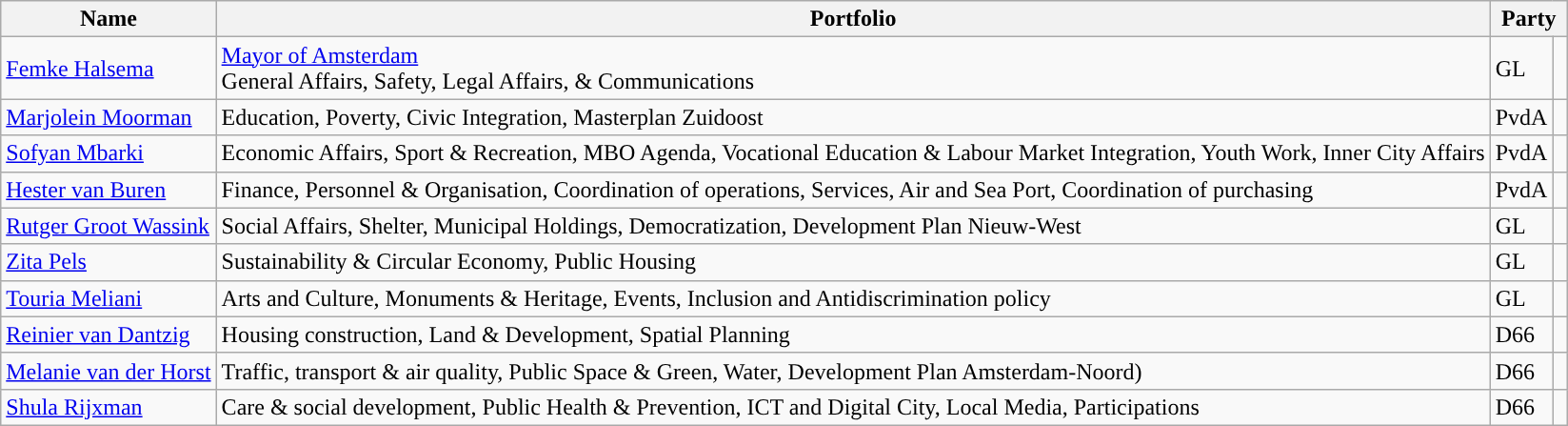<table class="wikitable">
<tr>
<th>Name</th>
<th>Portfolio</th>
<th colspan="2">Party</th>
</tr>
<tr>
<td><a href='#'>Femke Halsema</a></td>
<td><a href='#'>Mayor of Amsterdam</a><br>General Affairs, Safety, Legal Affairs, & Communications</td>
<td>GL</td>
<td style="width: 3px" ;></td>
</tr>
<tr>
<td><a href='#'>Marjolein Moorman</a></td>
<td>Education, Poverty, Civic Integration, Masterplan Zuidoost</td>
<td>PvdA</td>
<td style="width: 3px" ;></td>
</tr>
<tr>
<td><a href='#'>Sofyan Mbarki</a></td>
<td>Economic Affairs, Sport & Recreation, MBO Agenda, Vocational Education & Labour Market Integration, Youth Work, Inner City Affairs</td>
<td>PvdA</td>
<td style="width: 3px" ;></td>
</tr>
<tr>
<td><a href='#'>Hester van Buren</a></td>
<td>Finance, Personnel & Organisation, Coordination of operations, Services, Air and Sea Port, Coordination of purchasing</td>
<td>PvdA</td>
<td style="width: 3px" ;></td>
</tr>
<tr>
<td><a href='#'>Rutger Groot Wassink</a></td>
<td>Social Affairs, Shelter, Municipal Holdings, Democratization, Development Plan Nieuw-West</td>
<td>GL</td>
<td style="width: 3px" ;></td>
</tr>
<tr>
<td><a href='#'>Zita Pels</a></td>
<td>Sustainability & Circular Economy, Public Housing</td>
<td>GL</td>
<td style="width: 3px" ;></td>
</tr>
<tr>
<td><a href='#'>Touria Meliani</a></td>
<td>Arts and Culture, Monuments & Heritage, Events, Inclusion and Antidiscrimination policy</td>
<td>GL</td>
<td style="width: 3px" ;></td>
</tr>
<tr>
<td><a href='#'>Reinier van Dantzig</a></td>
<td>Housing construction, Land & Development, Spatial Planning</td>
<td>D66</td>
<td style="width: 3px" ;></td>
</tr>
<tr>
<td><a href='#'>Melanie van der Horst</a></td>
<td>Traffic, transport & air quality, Public Space & Green, Water, Development Plan Amsterdam-Noord)</td>
<td>D66</td>
<td style="width: 3px" ;></td>
</tr>
<tr>
<td><a href='#'>Shula Rijxman</a></td>
<td>Care & social development, Public Health & Prevention, ICT and Digital City, Local Media, Participations</td>
<td>D66</td>
<td style="width: 3px" ;></td>
</tr>
</table>
